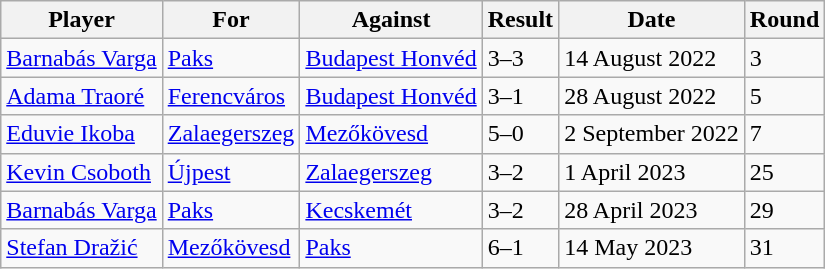<table class="wikitable sortable">
<tr>
<th>Player</th>
<th>For</th>
<th>Against</th>
<th>Result</th>
<th>Date</th>
<th>Round</th>
</tr>
<tr>
<td> <a href='#'>Barnabás Varga</a></td>
<td><a href='#'>Paks</a></td>
<td><a href='#'>Budapest Honvéd</a></td>
<td>3–3</td>
<td>14 August 2022</td>
<td>3</td>
</tr>
<tr>
<td> <a href='#'>Adama Traoré</a></td>
<td><a href='#'>Ferencváros</a></td>
<td><a href='#'>Budapest Honvéd</a></td>
<td>3–1</td>
<td>28 August 2022</td>
<td>5</td>
</tr>
<tr>
<td> <a href='#'>Eduvie Ikoba</a></td>
<td><a href='#'>Zalaegerszeg</a></td>
<td><a href='#'>Mezőkövesd</a></td>
<td>5–0</td>
<td>2 September 2022</td>
<td>7</td>
</tr>
<tr>
<td> <a href='#'>Kevin Csoboth</a></td>
<td><a href='#'>Újpest</a></td>
<td><a href='#'>Zalaegerszeg</a></td>
<td>3–2</td>
<td>1 April 2023</td>
<td>25</td>
</tr>
<tr>
<td> <a href='#'>Barnabás Varga</a></td>
<td><a href='#'>Paks</a></td>
<td><a href='#'>Kecskemét</a></td>
<td>3–2</td>
<td>28 April 2023</td>
<td>29</td>
</tr>
<tr>
<td> <a href='#'>Stefan Dražić</a></td>
<td><a href='#'>Mezőkövesd</a></td>
<td><a href='#'>Paks</a></td>
<td>6–1</td>
<td>14 May 2023</td>
<td>31</td>
</tr>
</table>
